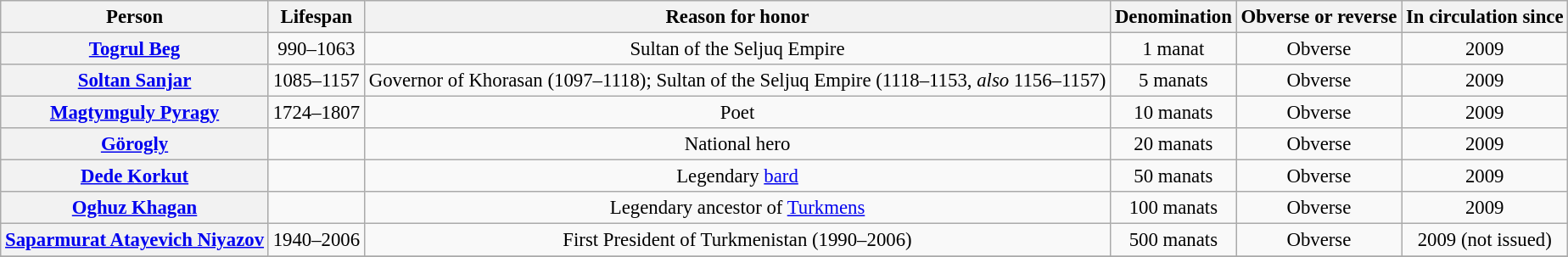<table class="wikitable" style="font-size: 95%; text-align:center;">
<tr>
<th>Person</th>
<th>Lifespan</th>
<th>Reason for honor</th>
<th>Denomination</th>
<th>Obverse or reverse</th>
<th>In circulation since</th>
</tr>
<tr>
<th><a href='#'>Togrul Beg</a></th>
<td>990–1063</td>
<td>Sultan of the Seljuq Empire</td>
<td>1 manat</td>
<td>Obverse</td>
<td>2009</td>
</tr>
<tr>
<th><a href='#'>Soltan Sanjar</a></th>
<td>1085–1157</td>
<td>Governor of Khorasan (1097–1118); Sultan of the Seljuq Empire (1118–1153, <em>also</em> 1156–1157)</td>
<td>5 manats</td>
<td>Obverse</td>
<td>2009</td>
</tr>
<tr>
<th><a href='#'>Magtymguly Pyragy</a></th>
<td>1724–1807</td>
<td>Poet</td>
<td>10 manats</td>
<td>Obverse</td>
<td>2009</td>
</tr>
<tr>
<th><a href='#'>Görogly</a></th>
<td></td>
<td>National hero</td>
<td>20 manats</td>
<td>Obverse</td>
<td>2009</td>
</tr>
<tr>
<th><a href='#'>Dede Korkut</a></th>
<td></td>
<td>Legendary <a href='#'>bard</a></td>
<td>50 manats</td>
<td>Obverse</td>
<td>2009</td>
</tr>
<tr>
<th><a href='#'>Oghuz Khagan</a></th>
<td></td>
<td>Legendary ancestor of <a href='#'>Turkmens</a></td>
<td>100 manats</td>
<td>Obverse</td>
<td>2009</td>
</tr>
<tr>
<th><a href='#'>Saparmurat Atayevich Niyazov</a></th>
<td>1940–2006</td>
<td>First President of Turkmenistan (1990–2006)</td>
<td>500 manats</td>
<td>Obverse</td>
<td>2009 (not issued)</td>
</tr>
<tr>
</tr>
</table>
